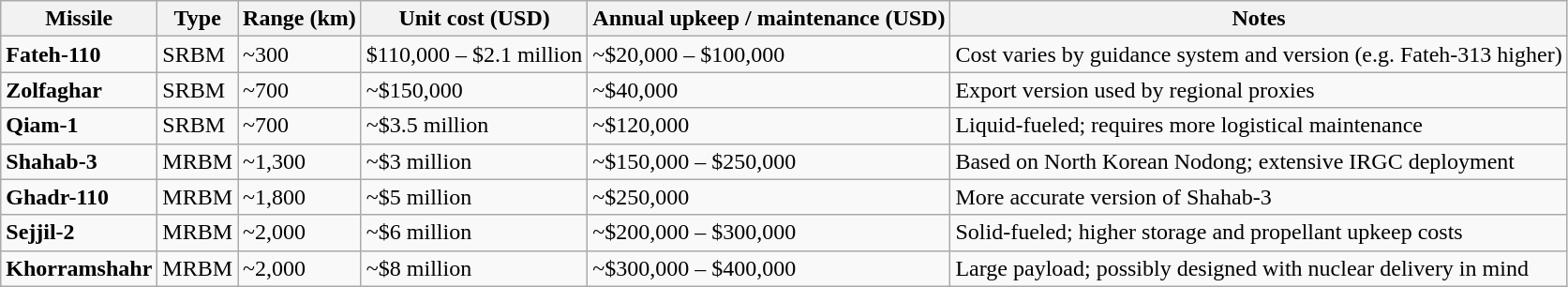<table class="wikitable">
<tr>
<th><strong>Missile</strong></th>
<th><strong>Type</strong></th>
<th><strong>Range (km)</strong></th>
<th><strong>Unit cost (USD)</strong></th>
<th><strong>Annual upkeep / maintenance (USD)</strong></th>
<th><strong>Notes</strong></th>
</tr>
<tr>
<td><strong>Fateh-110</strong></td>
<td>SRBM</td>
<td>~300</td>
<td>$110,000 – $2.1 million</td>
<td>~$20,000 – $100,000</td>
<td>Cost varies by guidance system and version (e.g. Fateh-313 higher)</td>
</tr>
<tr>
<td><strong>Zolfaghar</strong></td>
<td>SRBM</td>
<td>~700</td>
<td>~$150,000</td>
<td>~$40,000</td>
<td>Export version used by regional proxies</td>
</tr>
<tr>
<td><strong>Qiam-1</strong></td>
<td>SRBM</td>
<td>~700</td>
<td>~$3.5 million</td>
<td>~$120,000</td>
<td>Liquid-fueled; requires more logistical maintenance</td>
</tr>
<tr>
<td><strong>Shahab-3</strong></td>
<td>MRBM</td>
<td>~1,300</td>
<td>~$3 million</td>
<td>~$150,000 – $250,000</td>
<td>Based on North Korean Nodong; extensive IRGC deployment</td>
</tr>
<tr>
<td><strong>Ghadr-110</strong></td>
<td>MRBM</td>
<td>~1,800</td>
<td>~$5 million</td>
<td>~$250,000</td>
<td>More accurate version of Shahab-3</td>
</tr>
<tr>
<td><strong>Sejjil-2</strong></td>
<td>MRBM</td>
<td>~2,000</td>
<td>~$6 million</td>
<td>~$200,000 – $300,000</td>
<td>Solid-fueled; higher storage and propellant upkeep costs</td>
</tr>
<tr>
<td><strong>Khorramshahr</strong></td>
<td>MRBM</td>
<td>~2,000</td>
<td>~$8 million</td>
<td>~$300,000 – $400,000</td>
<td>Large payload; possibly designed with nuclear delivery in mind</td>
</tr>
</table>
